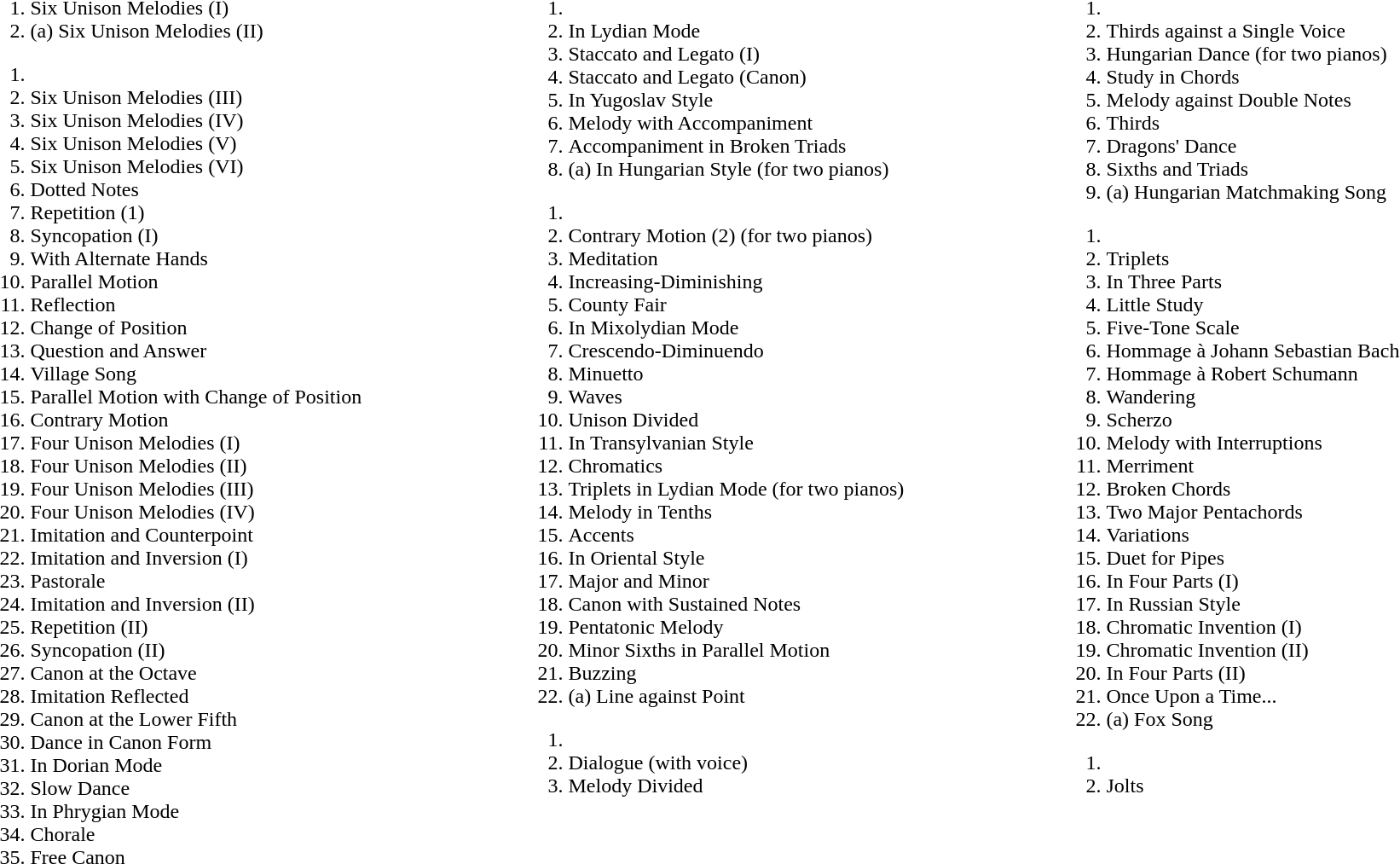<table width=100%>
<tr valign ="top">
<td width=33%><br><ol><li>Six Unison Melodies (I)</li><li>(a) Six Unison Melodies (II)</li></ol><ol><li><li> Six Unison Melodies (III)</li><li>Six Unison Melodies (IV)</li><li>Six Unison Melodies (V)</li><li>Six Unison Melodies (VI)</li><li>Dotted Notes</li><li>Repetition (1)</li><li>Syncopation (I)</li><li>With Alternate Hands</li><li>Parallel Motion</li><li>Reflection</li><li>Change of Position</li><li>Question and Answer</li><li>Village Song</li><li>Parallel Motion with Change of Position</li><li>Contrary Motion</li><li>Four Unison Melodies (I)</li><li>Four Unison Melodies (II)</li><li>Four Unison Melodies (III)</li><li>Four Unison Melodies (IV)</li><li>Imitation and Counterpoint</li><li>Imitation and Inversion (I)</li><li>Pastorale</li><li>Imitation and Inversion (II)</li><li>Repetition (II)</li><li>Syncopation (II)</li><li>Canon at the Octave</li><li>Imitation Reflected</li><li>Canon at the Lower Fifth</li><li>Dance in Canon Form</li><li>In Dorian Mode</li><li>Slow Dance</li><li>In Phrygian Mode</li><li>Chorale</li><li>Free Canon</li></ol></td>
<td width=33%><br><ol><li><li> In Lydian Mode</li><li>Staccato and Legato (I)</li><li>Staccato and Legato (Canon)</li><li>In Yugoslav Style</li><li>Melody with Accompaniment</li><li>Accompaniment in Broken Triads</li><li>(a) In Hungarian Style (for two pianos)</li></ol><ol><li><li> Contrary Motion (2) (for two pianos)</li><li>Meditation</li><li>Increasing-Diminishing</li><li>County Fair</li><li>In Mixolydian Mode</li><li>Crescendo-Diminuendo</li><li>Minuetto</li><li>Waves</li><li>Unison Divided</li><li>In Transylvanian Style</li><li>Chromatics</li><li>Triplets in Lydian Mode (for two pianos)</li><li>Melody in Tenths</li><li>Accents</li><li>In Oriental Style</li><li>Major and Minor</li><li>Canon with Sustained Notes</li><li>Pentatonic Melody</li><li>Minor Sixths in Parallel Motion</li><li>Buzzing</li><li>(a) Line against Point</li></ol><ol><li><li> Dialogue (with voice)</li><li>Melody Divided</li></ol></td>
<td width=33%><br><ol><li><li> Thirds against a Single Voice</li><li>Hungarian Dance (for two pianos)</li><li>Study in Chords</li><li>Melody against Double Notes</li><li>Thirds</li><li>Dragons' Dance</li><li>Sixths and Triads</li><li>(a) Hungarian Matchmaking Song</li></ol><ol><li><li> Triplets</li><li>In Three Parts</li><li>Little Study</li><li>Five-Tone Scale</li><li>Hommage à Johann Sebastian Bach</li><li>Hommage à Robert Schumann</li><li>Wandering</li><li>Scherzo</li><li>Melody with Interruptions</li><li>Merriment</li><li>Broken Chords</li><li>Two Major Pentachords</li><li>Variations</li><li>Duet for Pipes</li><li>In Four Parts (I)</li><li>In Russian Style</li><li>Chromatic Invention (I)</li><li>Chromatic Invention (II)</li><li>In Four Parts (II)</li><li>Once Upon a Time...</li><li>(a) Fox Song</li></ol><ol><li><li> Jolts</li></ol></td>
</tr>
</table>
